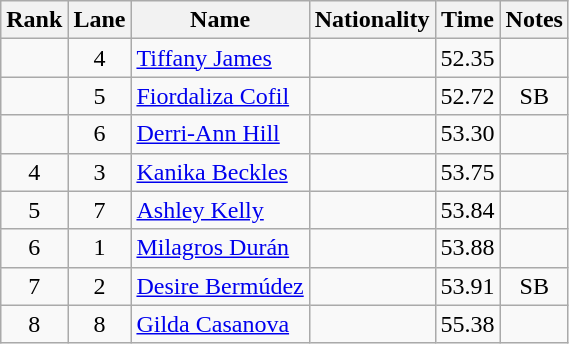<table class="wikitable sortable" style="text-align:center">
<tr>
<th>Rank</th>
<th>Lane</th>
<th>Name</th>
<th>Nationality</th>
<th>Time</th>
<th>Notes</th>
</tr>
<tr>
<td></td>
<td>4</td>
<td align=left><a href='#'>Tiffany James</a></td>
<td align=left></td>
<td>52.35</td>
<td></td>
</tr>
<tr>
<td></td>
<td>5</td>
<td align=left><a href='#'>Fiordaliza Cofil</a></td>
<td align=left></td>
<td>52.72</td>
<td>SB</td>
</tr>
<tr>
<td></td>
<td>6</td>
<td align=left><a href='#'>Derri-Ann Hill</a></td>
<td align=left></td>
<td>53.30</td>
<td></td>
</tr>
<tr>
<td>4</td>
<td>3</td>
<td align=left><a href='#'>Kanika Beckles</a></td>
<td align=left></td>
<td>53.75</td>
<td></td>
</tr>
<tr>
<td>5</td>
<td>7</td>
<td align=left><a href='#'>Ashley Kelly</a></td>
<td align=left></td>
<td>53.84</td>
<td></td>
</tr>
<tr>
<td>6</td>
<td>1</td>
<td align=left><a href='#'>Milagros Durán</a></td>
<td align=left></td>
<td>53.88</td>
<td></td>
</tr>
<tr>
<td>7</td>
<td>2</td>
<td align=left><a href='#'>Desire Bermúdez</a></td>
<td align=left></td>
<td>53.91</td>
<td>SB</td>
</tr>
<tr>
<td>8</td>
<td>8</td>
<td align=left><a href='#'>Gilda Casanova</a></td>
<td align=left></td>
<td>55.38</td>
<td></td>
</tr>
</table>
